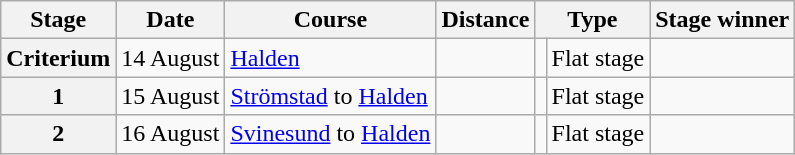<table class="wikitable">
<tr>
<th scope="col">Stage</th>
<th scope="col">Date</th>
<th scope="col">Course</th>
<th scope="col">Distance</th>
<th scope="col" colspan="2">Type</th>
<th scope="col">Stage winner</th>
</tr>
<tr>
<th scope="row" style="text-align:center;">Criterium</th>
<td style="text-align:center;">14 August</td>
<td><a href='#'>Halden</a></td>
<td style="text-align:center;"></td>
<td></td>
<td>Flat stage</td>
<td></td>
</tr>
<tr>
<th scope="row" style="text-align:center;">1</th>
<td style="text-align:center;">15 August</td>
<td><a href='#'>Strömstad</a> to <a href='#'>Halden</a></td>
<td style="text-align:center;"></td>
<td></td>
<td>Flat stage</td>
<td></td>
</tr>
<tr>
<th scope="row" style="text-align:center;">2</th>
<td style="text-align:center;">16 August</td>
<td><a href='#'>Svinesund</a> to <a href='#'>Halden</a></td>
<td style="text-align:center;"></td>
<td></td>
<td>Flat stage</td>
<td></td>
</tr>
</table>
